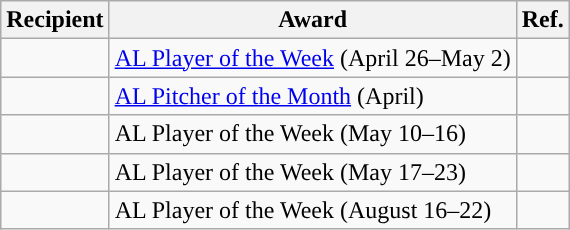<table class="wikitable">
<tr>
<th>Recipient</th>
<th>Award</th>
<th>Ref.</th>
</tr>
<tr>
<td></td>
<td><a href='#'>AL Player of the Week</a> (April 26–May 2)</td>
<td></td>
</tr>
<tr>
<td></td>
<td><a href='#'>AL Pitcher of the Month</a> (April)</td>
<td></td>
</tr>
<tr>
<td></td>
<td>AL Player of the Week (May 10–16)</td>
<td></td>
</tr>
<tr>
<td></td>
<td>AL Player of the Week (May 17–23)</td>
<td></td>
</tr>
<tr>
<td></td>
<td>AL Player of the Week (August 16–22)</td>
<td></td>
</tr>
</table>
